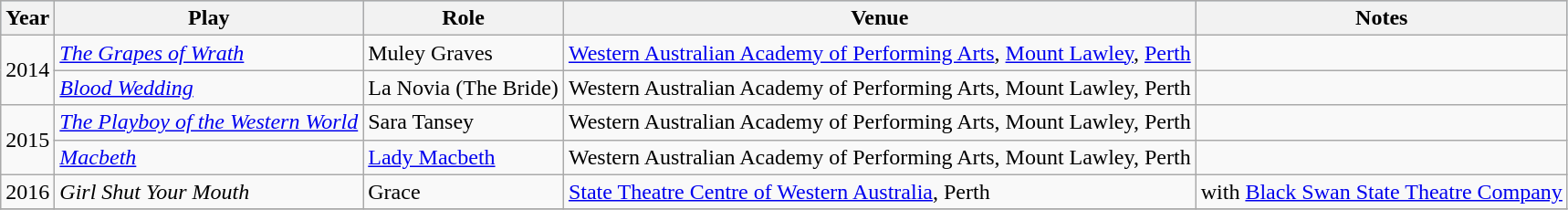<table class="wikitable">
<tr style="background:#b0c4de; text-align:center;">
<th>Year</th>
<th>Play</th>
<th>Role</th>
<th>Venue</th>
<th>Notes</th>
</tr>
<tr>
<td rowspan="2">2014</td>
<td><em><a href='#'>The Grapes of Wrath</a></em></td>
<td>Muley Graves</td>
<td><a href='#'>Western Australian Academy of Performing Arts</a>, <a href='#'>Mount Lawley</a>, <a href='#'>Perth</a></td>
<td></td>
</tr>
<tr>
<td><em><a href='#'>Blood Wedding</a></em></td>
<td>La Novia (The Bride)</td>
<td>Western Australian Academy of Performing Arts, Mount Lawley, Perth</td>
<td></td>
</tr>
<tr>
<td rowspan="2">2015</td>
<td><em><a href='#'>The Playboy of the Western World</a></em></td>
<td>Sara Tansey</td>
<td>Western Australian Academy of Performing Arts, Mount Lawley, Perth</td>
<td></td>
</tr>
<tr>
<td><em><a href='#'>Macbeth</a></em></td>
<td><a href='#'>Lady Macbeth</a></td>
<td>Western Australian Academy of Performing Arts, Mount Lawley, Perth</td>
<td></td>
</tr>
<tr>
<td>2016</td>
<td><em>Girl Shut Your Mouth</em></td>
<td>Grace</td>
<td><a href='#'>State Theatre Centre of Western Australia</a>, Perth</td>
<td>with <a href='#'>Black Swan State Theatre Company</a></td>
</tr>
<tr>
</tr>
</table>
